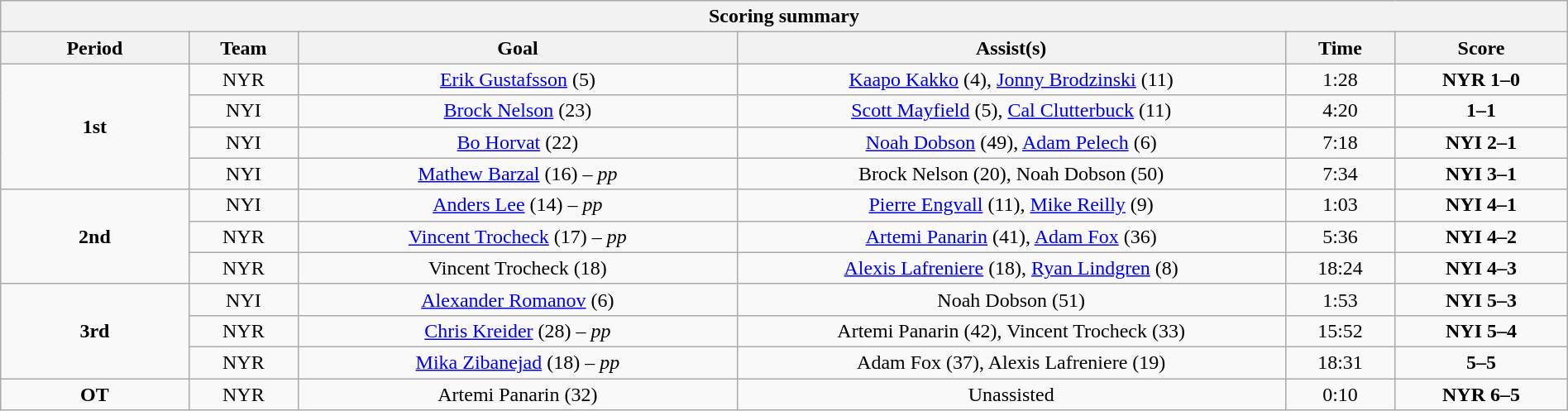<table style="width:100%;" class="wikitable">
<tr>
<th colspan=6>Scoring summary</th>
</tr>
<tr>
<th style="width:12%;">Period</th>
<th style="width:7%;">Team</th>
<th style="width:28%;">Goal</th>
<th style="width:35%;">Assist(s)</th>
<th style="width:7%;">Time</th>
<th style="width:11%;">Score</th>
</tr>
<tr style="text-align:center;">
<td style="text-align:center;" rowspan="4"><strong>1st</strong></td>
<td align=center>NYR</td>
<td><a href='#'>Erik Gustafsson</a> (5)</td>
<td><a href='#'>Kaapo Kakko</a> (4), <a href='#'>Jonny Brodzinski</a> (11)</td>
<td align=center>1:28</td>
<td align=center><strong>NYR 1–0</strong></td>
</tr>
<tr style="text-align:center;">
<td align=center>NYI</td>
<td><a href='#'>Brock Nelson</a> (23)</td>
<td><a href='#'>Scott Mayfield</a> (5), <a href='#'>Cal Clutterbuck</a> (11)</td>
<td align=center>4:20</td>
<td align=center><strong>1–1</strong></td>
</tr>
<tr style="text-align:center;">
<td align=center>NYI</td>
<td><a href='#'>Bo Horvat</a> (22)</td>
<td><a href='#'>Noah Dobson</a> (49), <a href='#'>Adam Pelech</a> (6)</td>
<td align=center>7:18</td>
<td align=center><strong>NYI 2–1</strong></td>
</tr>
<tr style="text-align:center;">
<td align=center>NYI</td>
<td><a href='#'>Mathew Barzal</a> (16) – <em>pp</em></td>
<td>Brock Nelson (20), Noah Dobson (50)</td>
<td align=center>7:34</td>
<td align=center><strong>NYI 3–1</strong></td>
</tr>
<tr style="text-align:center;">
<td style="text-align:center;" rowspan="3"><strong>2nd</strong></td>
<td align=center>NYI</td>
<td><a href='#'>Anders Lee</a> (14) – <em>pp</em></td>
<td><a href='#'>Pierre Engvall</a> (11), <a href='#'>Mike Reilly</a> (9)</td>
<td align=center>1:03</td>
<td align=center><strong>NYI 4–1</strong></td>
</tr>
<tr style="text-align:center;">
<td align=center>NYR</td>
<td><a href='#'>Vincent Trocheck</a> (17) – <em>pp</em></td>
<td><a href='#'>Artemi Panarin</a> (41), <a href='#'>Adam Fox</a> (36)</td>
<td align=center>5:36</td>
<td align=center><strong>NYI 4–2</strong></td>
</tr>
<tr style="text-align:center;">
<td align=center>NYR</td>
<td>Vincent Trocheck (18)</td>
<td><a href='#'>Alexis Lafreniere</a> (18), <a href='#'>Ryan Lindgren</a> (8)</td>
<td align=center>18:24</td>
<td align=center><strong>NYI 4–3</strong></td>
</tr>
<tr style="text-align:center;">
<td style="text-align:center;" rowspan="3"><strong>3rd</strong></td>
<td align=center>NYI</td>
<td><a href='#'>Alexander Romanov</a> (6)</td>
<td>Noah Dobson (51)</td>
<td align=center>1:53</td>
<td align=center><strong>NYI 5–3</strong></td>
</tr>
<tr style="text-align:center;">
<td align=center>NYR</td>
<td><a href='#'>Chris Kreider</a> (28) – <em>pp</em></td>
<td>Artemi Panarin (42), Vincent Trocheck (33)</td>
<td align=center>15:52</td>
<td align=center><strong>NYI 5–4</strong></td>
</tr>
<tr style="text-align:center;">
<td align=center>NYR</td>
<td><a href='#'>Mika Zibanejad</a> (18) – <em>pp</em></td>
<td>Adam Fox (37), Alexis Lafreniere (19)</td>
<td align=center>18:31</td>
<td align=center><strong>5–5</strong></td>
</tr>
<tr style="text-align:center;">
<td style="text-align:center;"><strong>OT</strong></td>
<td align=center>NYR</td>
<td>Artemi Panarin (32)</td>
<td>Unassisted</td>
<td align=center>0:10</td>
<td align=center><strong>NYR 6–5</strong></td>
</tr>
</table>
